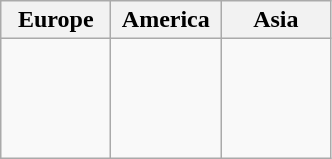<table class="wikitable">
<tr>
<th width=30%>Europe</th>
<th width=30%>America</th>
<th width=30%>Asia</th>
</tr>
<tr>
<td><br><br>
<br>
<br>
</td>
<td><br><br>
<br>
<br>
</td>
<td><br><br>
<br>
<br>
</td>
</tr>
</table>
